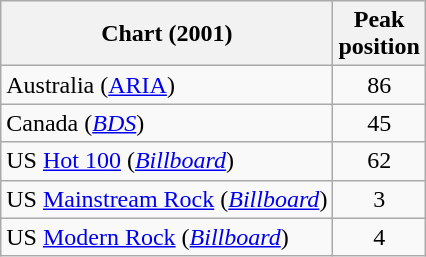<table class="wikitable sortable">
<tr>
<th>Chart (2001)</th>
<th>Peak<br>position</th>
</tr>
<tr>
<td>Australia (<a href='#'>ARIA</a>)</td>
<td style="text-align:center;">86</td>
</tr>
<tr>
<td>Canada (<em><a href='#'>BDS</a></em>)</td>
<td style="text-align:center;">45</td>
</tr>
<tr>
<td>US <a href='#'>Hot 100</a> (<em><a href='#'>Billboard</a></em>)</td>
<td style="text-align:center;">62</td>
</tr>
<tr>
<td>US <a href='#'>Mainstream Rock</a> (<em><a href='#'>Billboard</a></em>)</td>
<td style="text-align:center;">3</td>
</tr>
<tr>
<td>US <a href='#'>Modern Rock</a> (<em><a href='#'>Billboard</a></em>)</td>
<td style="text-align:center;">4</td>
</tr>
</table>
